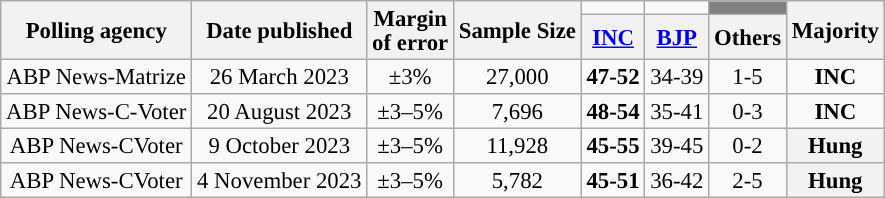<table class="wikitable" style="text-align:center;font-size:95%;line-height:16px;">
<tr>
<th rowspan="2">Polling agency</th>
<th rowspan="2">Date published</th>
<th rowspan="2">Margin<br>of error</th>
<th rowspan="2">Sample Size</th>
<td></td>
<td></td>
<td style="background:gray;"></td>
<th rowspan="2">Majority</th>
</tr>
<tr>
<th><a href='#'>INC</a></th>
<th><a href='#'>BJP</a></th>
<th>Others</th>
</tr>
<tr>
<td>ABP News-Matrize</td>
<td>26 March 2023</td>
<td>±3%</td>
<td>27,000</td>
<td style="background:"><strong>47-52</strong></td>
<td>34-39</td>
<td>1-5</td>
<td style="background:"><strong>INC</strong></td>
</tr>
<tr>
<td>ABP News-C-Voter</td>
<td>20 August 2023</td>
<td>±3–5%</td>
<td>7,696</td>
<td style="background:"><strong>48-54</strong></td>
<td>35-41</td>
<td>0-3</td>
<td style="background:"><strong>INC</strong></td>
</tr>
<tr>
<td>ABP News-CVoter</td>
<td>9 October 2023</td>
<td>±3–5%</td>
<td>11,928</td>
<td><strong>45-55</strong></td>
<td>39-45</td>
<td>0-2</td>
<th>Hung</th>
</tr>
<tr>
<td>ABP News-CVoter</td>
<td>4 November 2023</td>
<td>±3–5%</td>
<td>5,782</td>
<td><strong>45-51</strong></td>
<td>36-42</td>
<td>2-5</td>
<th>Hung</th>
</tr>
</table>
